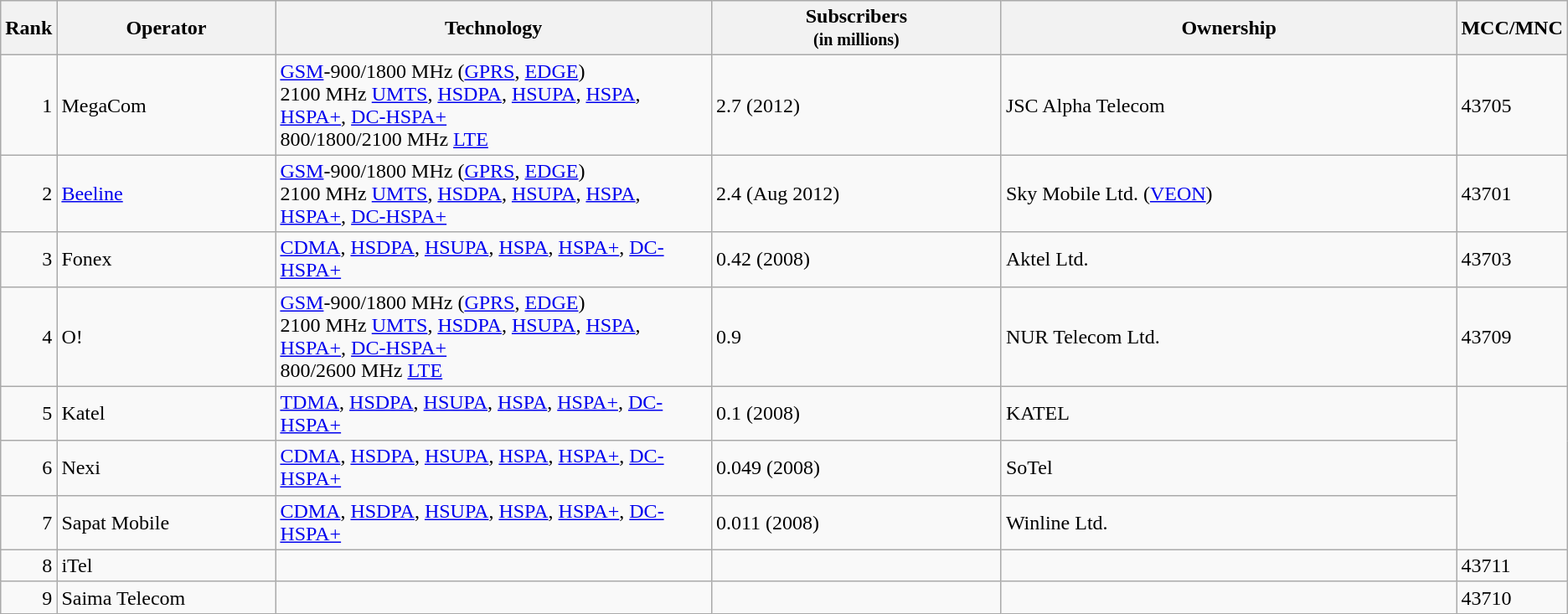<table class="wikitable">
<tr>
<th style="width:3%;">Rank</th>
<th style="width:15%;">Operator</th>
<th style="width:30%;">Technology</th>
<th style="width:20%;">Subscribers<br><small>(in millions)</small></th>
<th style="width:32%;">Ownership</th>
<th>MCC/MNC</th>
</tr>
<tr>
<td align=right>1</td>
<td>MegaCom</td>
<td><a href='#'>GSM</a>-900/1800 MHz (<a href='#'>GPRS</a>, <a href='#'>EDGE</a>)<br>2100 MHz <a href='#'>UMTS</a>, <a href='#'>HSDPA</a>, <a href='#'>HSUPA</a>, <a href='#'>HSPA</a>, <a href='#'>HSPA+</a>, <a href='#'>DC-HSPA+</a><br>800/1800/2100 MHz <a href='#'>LTE</a></td>
<td>2.7 (2012)</td>
<td>JSC Alpha Telecom</td>
<td>43705</td>
</tr>
<tr>
<td align=right>2</td>
<td><a href='#'>Beeline</a></td>
<td><a href='#'>GSM</a>-900/1800 MHz (<a href='#'>GPRS</a>, <a href='#'>EDGE</a>)<br>2100 MHz <a href='#'>UMTS</a>, <a href='#'>HSDPA</a>, <a href='#'>HSUPA</a>, <a href='#'>HSPA</a>, <a href='#'>HSPA+</a>, <a href='#'>DC-HSPA+</a></td>
<td>2.4 (Aug 2012)</td>
<td>Sky Mobile Ltd. (<a href='#'>VEON</a>)</td>
<td>43701</td>
</tr>
<tr>
<td align=right>3</td>
<td>Fonex</td>
<td><a href='#'>CDMA</a>, <a href='#'>HSDPA</a>, <a href='#'>HSUPA</a>, <a href='#'>HSPA</a>, <a href='#'>HSPA+</a>, <a href='#'>DC-HSPA+</a></td>
<td>0.42 (2008)</td>
<td>Aktel Ltd.</td>
<td>43703</td>
</tr>
<tr>
<td align=right>4</td>
<td>O!</td>
<td><a href='#'>GSM</a>-900/1800 MHz (<a href='#'>GPRS</a>, <a href='#'>EDGE</a>) <br>2100 MHz <a href='#'>UMTS</a>, <a href='#'>HSDPA</a>, <a href='#'>HSUPA</a>, <a href='#'>HSPA</a>, <a href='#'>HSPA+</a>, <a href='#'>DC-HSPA+</a> <br>800/2600 MHz <a href='#'>LTE</a></td>
<td>0.9</td>
<td>NUR Telecom Ltd.</td>
<td>43709</td>
</tr>
<tr>
<td align=right>5</td>
<td>Katel</td>
<td><a href='#'>TDMA</a>, <a href='#'>HSDPA</a>, <a href='#'>HSUPA</a>, <a href='#'>HSPA</a>, <a href='#'>HSPA+</a>, <a href='#'>DC-HSPA+</a></td>
<td>0.1 (2008)</td>
<td>KATEL</td>
</tr>
<tr>
<td align=right>6</td>
<td>Nexi</td>
<td><a href='#'>CDMA</a>, <a href='#'>HSDPA</a>, <a href='#'>HSUPA</a>, <a href='#'>HSPA</a>, <a href='#'>HSPA+</a>, <a href='#'>DC-HSPA+</a></td>
<td>0.049 (2008)</td>
<td>SoTel</td>
</tr>
<tr>
<td align=right>7</td>
<td>Sapat Mobile</td>
<td><a href='#'>CDMA</a>, <a href='#'>HSDPA</a>, <a href='#'>HSUPA</a>, <a href='#'>HSPA</a>, <a href='#'>HSPA+</a>, <a href='#'>DC-HSPA+</a></td>
<td>0.011 (2008)</td>
<td>Winline Ltd.</td>
</tr>
<tr>
<td align=right>8</td>
<td>iTel</td>
<td></td>
<td></td>
<td></td>
<td>43711</td>
</tr>
<tr>
<td align=right>9</td>
<td>Saima Telecom</td>
<td></td>
<td></td>
<td></td>
<td>43710</td>
</tr>
</table>
